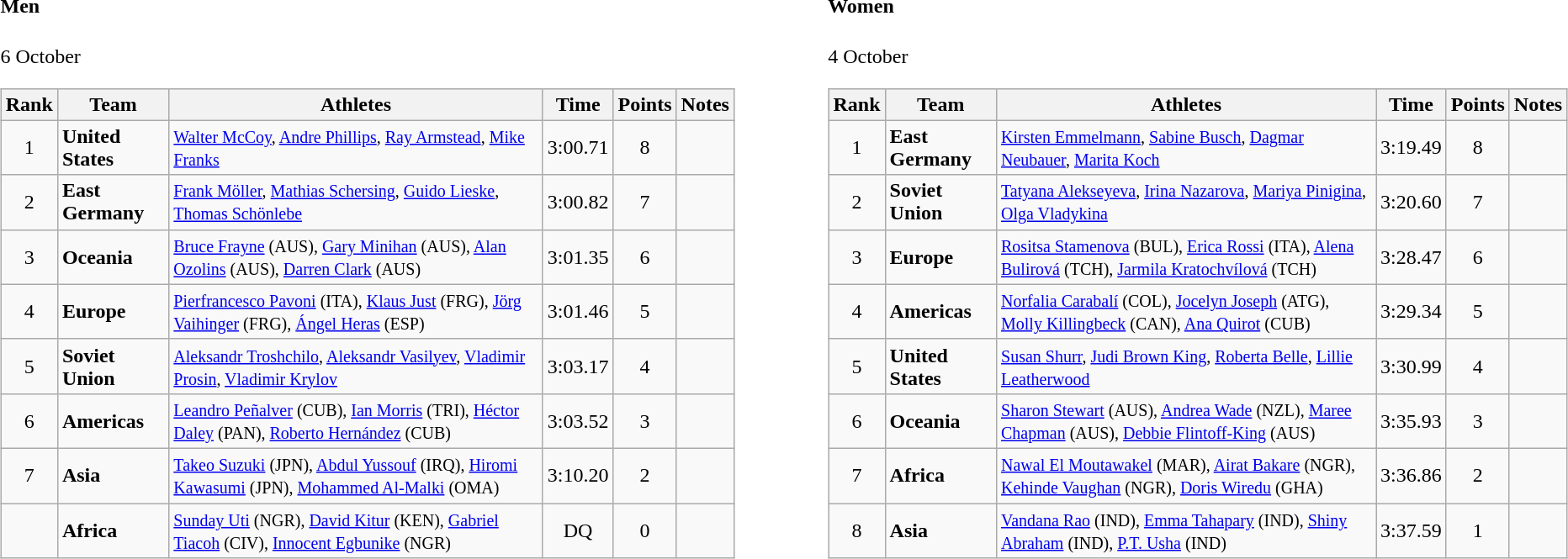<table>
<tr>
<td valign="top"><br><h4>Men</h4>6 October<table class="wikitable" style="text-align:center">
<tr>
<th>Rank</th>
<th>Team</th>
<th>Athletes</th>
<th>Time</th>
<th>Points</th>
<th>Notes</th>
</tr>
<tr>
<td>1</td>
<td align=left><strong>United States</strong></td>
<td align="left"><small><a href='#'>Walter McCoy</a>, <a href='#'>Andre Phillips</a>, <a href='#'>Ray Armstead</a>, <a href='#'>Mike Franks</a></small></td>
<td>3:00.71</td>
<td>8</td>
<td></td>
</tr>
<tr>
<td>2</td>
<td align=left><strong>East Germany</strong></td>
<td align="left"><small><a href='#'>Frank Möller</a>, <a href='#'>Mathias Schersing</a>, <a href='#'>Guido Lieske</a>, <a href='#'>Thomas Schönlebe</a></small></td>
<td>3:00.82</td>
<td>7</td>
<td></td>
</tr>
<tr>
<td>3</td>
<td align=left><strong>Oceania</strong></td>
<td align="left"><small><a href='#'>Bruce Frayne</a> (AUS), <a href='#'>Gary Minihan</a> (AUS), <a href='#'>Alan Ozolins</a> (AUS), <a href='#'>Darren Clark</a> (AUS) </small></td>
<td>3:01.35</td>
<td>6</td>
<td></td>
</tr>
<tr>
<td>4</td>
<td align=left><strong>Europe</strong></td>
<td align="left"><small><a href='#'>Pierfrancesco Pavoni</a> (ITA), <a href='#'>Klaus Just</a> (FRG), <a href='#'>Jörg Vaihinger</a> (FRG), <a href='#'>Ángel Heras</a> (ESP)</small></td>
<td>3:01.46</td>
<td>5</td>
<td></td>
</tr>
<tr>
<td>5</td>
<td align=left><strong>Soviet Union</strong></td>
<td align="left"><small><a href='#'>Aleksandr Troshchilo</a>, <a href='#'>Aleksandr Vasilyev</a>, <a href='#'>Vladimir Prosin</a>, <a href='#'>Vladimir Krylov</a></small></td>
<td>3:03.17</td>
<td>4</td>
<td></td>
</tr>
<tr>
<td>6</td>
<td align=left><strong>Americas</strong></td>
<td align="left"><small><a href='#'>Leandro Peñalver</a> (CUB), <a href='#'>Ian Morris</a> (TRI), <a href='#'>Héctor Daley</a> (PAN), <a href='#'>Roberto Hernández</a> (CUB) </small></td>
<td>3:03.52</td>
<td>3</td>
<td></td>
</tr>
<tr>
<td>7</td>
<td align=left><strong>Asia</strong></td>
<td align="left"><small><a href='#'>Takeo Suzuki</a> (JPN), <a href='#'>Abdul Yussouf</a> (IRQ), <a href='#'>Hiromi Kawasumi</a> (JPN), <a href='#'>Mohammed Al-Malki</a> (OMA) </small></td>
<td>3:10.20</td>
<td>2</td>
<td></td>
</tr>
<tr>
<td></td>
<td align=left><strong>Africa</strong></td>
<td align="left"><small><a href='#'>Sunday Uti</a> (NGR), <a href='#'>David Kitur</a> (KEN), <a href='#'>Gabriel Tiacoh</a> (CIV), <a href='#'>Innocent Egbunike</a> (NGR) </small></td>
<td>DQ</td>
<td>0</td>
<td></td>
</tr>
</table>
</td>
<td width="50"> </td>
<td valign="top"><br><h4>Women</h4>4 October<table class="wikitable" style="text-align:center">
<tr>
<th>Rank</th>
<th>Team</th>
<th>Athletes</th>
<th>Time</th>
<th>Points</th>
<th>Notes</th>
</tr>
<tr>
<td>1</td>
<td align=left><strong>East Germany</strong></td>
<td align="left"><small><a href='#'>Kirsten Emmelmann</a>, <a href='#'>Sabine Busch</a>, <a href='#'>Dagmar Neubauer</a>, <a href='#'>Marita Koch</a> </small></td>
<td>3:19.49</td>
<td>8</td>
<td></td>
</tr>
<tr>
<td>2</td>
<td align=left><strong>Soviet Union</strong></td>
<td align="left"><small><a href='#'>Tatyana Alekseyeva</a>, <a href='#'>Irina Nazarova</a>, <a href='#'>Mariya Pinigina</a>, <a href='#'>Olga Vladykina</a> </small></td>
<td>3:20.60</td>
<td>7</td>
<td></td>
</tr>
<tr>
<td>3</td>
<td align=left><strong>Europe</strong></td>
<td align="left"><small><a href='#'>Rositsa Stamenova</a> (BUL), <a href='#'>Erica Rossi</a> (ITA), <a href='#'>Alena Bulirová</a> (TCH), <a href='#'>Jarmila Kratochvílová</a> (TCH) </small></td>
<td>3:28.47</td>
<td>6</td>
<td></td>
</tr>
<tr>
<td>4</td>
<td align=left><strong>Americas</strong></td>
<td align="left"><small><a href='#'>Norfalia Carabalí</a> (COL), <a href='#'>Jocelyn Joseph</a> (ATG), <a href='#'>Molly Killingbeck</a> (CAN), <a href='#'>Ana Quirot</a> (CUB) </small></td>
<td>3:29.34</td>
<td>5</td>
<td></td>
</tr>
<tr>
<td>5</td>
<td align=left><strong>United States</strong></td>
<td align="left"><small><a href='#'>Susan Shurr</a>, <a href='#'>Judi Brown King</a>, <a href='#'>Roberta Belle</a>, <a href='#'>Lillie Leatherwood</a> </small></td>
<td>3:30.99</td>
<td>4</td>
<td></td>
</tr>
<tr>
<td>6</td>
<td align=left><strong>Oceania</strong></td>
<td align="left"><small><a href='#'>Sharon Stewart</a> (AUS), <a href='#'>Andrea Wade</a> (NZL), <a href='#'>Maree Chapman</a> (AUS), <a href='#'>Debbie Flintoff-King</a> (AUS)</small></td>
<td>3:35.93</td>
<td>3</td>
<td></td>
</tr>
<tr>
<td>7</td>
<td align=left><strong>Africa</strong></td>
<td align="left"><small><a href='#'>Nawal El Moutawakel</a> (MAR), <a href='#'>Airat Bakare</a> (NGR), <a href='#'>Kehinde Vaughan</a> (NGR), <a href='#'>Doris Wiredu</a> (GHA) </small></td>
<td>3:36.86</td>
<td>2</td>
<td></td>
</tr>
<tr>
<td>8</td>
<td align=left><strong>Asia</strong></td>
<td align="left"><small><a href='#'>Vandana Rao</a> (IND), <a href='#'>Emma Tahapary</a> (IND), <a href='#'>Shiny Abraham</a> (IND), <a href='#'>P.T. Usha</a> (IND) </small></td>
<td>3:37.59</td>
<td>1</td>
<td></td>
</tr>
</table>
</td>
</tr>
</table>
